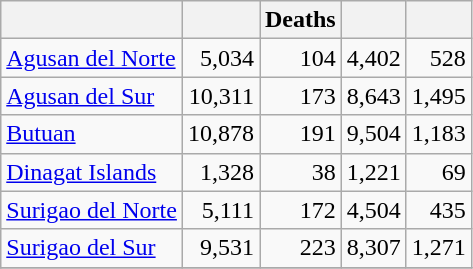<table class="wikitable plainrowheaders float"  font-size:100%; width:auto; clear:right; margin:0 0 0.3em 1em;">
<tr>
<th></th>
<th></th>
<th>Deaths</th>
<th></th>
<th></th>
</tr>
<tr>
<td><a href='#'>Agusan del Norte</a></td>
<td style="text-align:right;">5,034</td>
<td style="text-align:right;">104</td>
<td style="text-align:right;">4,402</td>
<td style="text-align:right;">528</td>
</tr>
<tr>
<td><a href='#'>Agusan del Sur</a></td>
<td style="text-align:right;">10,311</td>
<td style="text-align:right;">173</td>
<td style="text-align:right;">8,643</td>
<td style="text-align:right;">1,495</td>
</tr>
<tr>
<td><a href='#'>Butuan</a></td>
<td style="text-align:right;">10,878</td>
<td style="text-align:right;">191</td>
<td style="text-align:right;">9,504</td>
<td style="text-align:right;">1,183</td>
</tr>
<tr>
<td><a href='#'>Dinagat Islands</a></td>
<td style="text-align:right;">1,328</td>
<td style="text-align:right;">38</td>
<td style="text-align:right;">1,221</td>
<td style="text-align:right;">69</td>
</tr>
<tr>
<td><a href='#'>Surigao del Norte</a></td>
<td style="text-align:right;">5,111</td>
<td style="text-align:right;">172</td>
<td style="text-align:right;">4,504</td>
<td style="text-align:right;">435</td>
</tr>
<tr>
<td><a href='#'>Surigao del Sur</a></td>
<td style="text-align:right;">9,531</td>
<td style="text-align:right;">223</td>
<td style="text-align:right;">8,307</td>
<td style="text-align:right;">1,271</td>
</tr>
<tr>
</tr>
</table>
